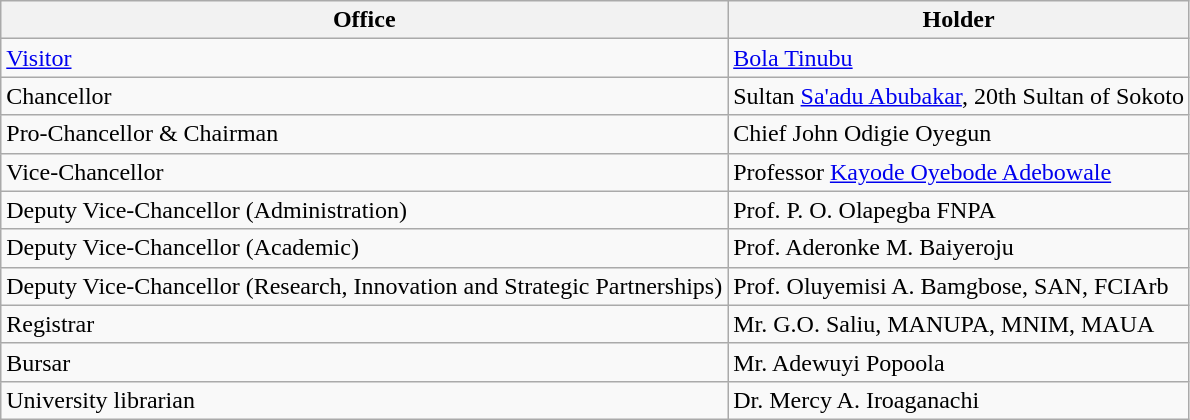<table class="wikitable">
<tr>
<th>Office</th>
<th>Holder</th>
</tr>
<tr>
<td><a href='#'>Visitor</a></td>
<td><a href='#'>Bola Tinubu</a></td>
</tr>
<tr>
<td>Chancellor</td>
<td>Sultan <a href='#'>Sa'adu Abubakar</a>, 20th Sultan of Sokoto</td>
</tr>
<tr>
<td>Pro-Chancellor & Chairman</td>
<td>Chief John Odigie Oyegun</td>
</tr>
<tr>
<td>Vice-Chancellor</td>
<td>Professor <a href='#'>Kayode Oyebode Adebowale</a></td>
</tr>
<tr>
<td>Deputy Vice-Chancellor (Administration)</td>
<td>Prof. P. O. Olapegba FNPA</td>
</tr>
<tr>
<td>Deputy Vice-Chancellor (Academic)</td>
<td>Prof. Aderonke M. Baiyeroju</td>
</tr>
<tr>
<td>Deputy Vice-Chancellor (Research, Innovation and Strategic Partnerships)</td>
<td>Prof. Oluyemisi A. Bamgbose, SAN, FCIArb</td>
</tr>
<tr>
<td>Registrar</td>
<td>Mr. G.O. Saliu, MANUPA, MNIM, MAUA</td>
</tr>
<tr>
<td>Bursar</td>
<td>Mr. Adewuyi Popoola</td>
</tr>
<tr>
<td>University librarian</td>
<td>Dr. Mercy A. Iroaganachi</td>
</tr>
</table>
